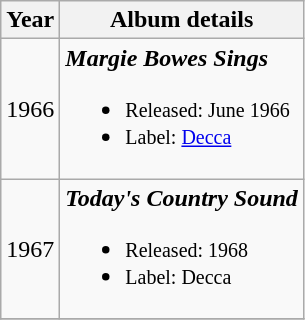<table class=wikitable style=text-align:center;>
<tr>
<th>Year</th>
<th>Album details</th>
</tr>
<tr>
<td>1966</td>
<td align=left><strong><em>Margie Bowes Sings</em></strong><br><ul><li><small>Released: June 1966</small></li><li><small>Label: <a href='#'>Decca</a></small></li></ul></td>
</tr>
<tr>
<td>1967</td>
<td align=left><strong><em>Today's Country Sound</em></strong><br><ul><li><small>Released: 1968</small></li><li><small>Label: Decca</small></li></ul></td>
</tr>
<tr>
</tr>
</table>
